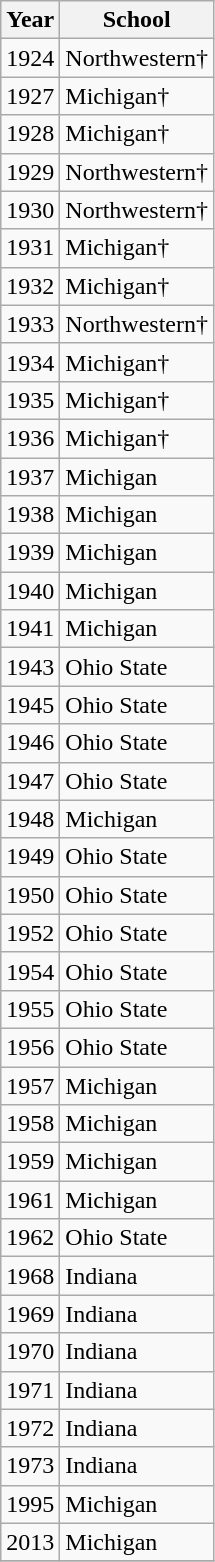<table class="wikitable">
<tr>
<th>Year</th>
<th>School</th>
</tr>
<tr>
<td>1924</td>
<td>Northwestern†</td>
</tr>
<tr>
<td>1927</td>
<td>Michigan†</td>
</tr>
<tr>
<td>1928</td>
<td>Michigan†</td>
</tr>
<tr>
<td>1929</td>
<td>Northwestern†</td>
</tr>
<tr>
<td>1930</td>
<td>Northwestern†</td>
</tr>
<tr>
<td>1931</td>
<td>Michigan†</td>
</tr>
<tr>
<td>1932</td>
<td>Michigan†</td>
</tr>
<tr>
<td>1933</td>
<td>Northwestern†</td>
</tr>
<tr>
<td>1934</td>
<td>Michigan†</td>
</tr>
<tr>
<td>1935</td>
<td>Michigan†</td>
</tr>
<tr>
<td>1936</td>
<td>Michigan†</td>
</tr>
<tr>
<td>1937</td>
<td>Michigan</td>
</tr>
<tr>
<td>1938</td>
<td>Michigan</td>
</tr>
<tr>
<td>1939</td>
<td>Michigan</td>
</tr>
<tr>
<td>1940</td>
<td>Michigan</td>
</tr>
<tr>
<td>1941</td>
<td>Michigan</td>
</tr>
<tr>
<td>1943</td>
<td>Ohio State</td>
</tr>
<tr>
<td>1945</td>
<td>Ohio State</td>
</tr>
<tr>
<td>1946</td>
<td>Ohio State</td>
</tr>
<tr>
<td>1947</td>
<td>Ohio State</td>
</tr>
<tr>
<td>1948</td>
<td>Michigan</td>
</tr>
<tr>
<td>1949</td>
<td>Ohio State</td>
</tr>
<tr>
<td>1950</td>
<td>Ohio State</td>
</tr>
<tr>
<td>1952</td>
<td>Ohio State</td>
</tr>
<tr>
<td>1954</td>
<td>Ohio State</td>
</tr>
<tr>
<td>1955</td>
<td>Ohio State</td>
</tr>
<tr>
<td>1956</td>
<td>Ohio State</td>
</tr>
<tr>
<td>1957</td>
<td>Michigan</td>
</tr>
<tr>
<td>1958</td>
<td>Michigan</td>
</tr>
<tr>
<td>1959</td>
<td>Michigan</td>
</tr>
<tr>
<td>1961</td>
<td>Michigan</td>
</tr>
<tr>
<td>1962</td>
<td>Ohio State</td>
</tr>
<tr>
<td>1968</td>
<td>Indiana</td>
</tr>
<tr>
<td>1969</td>
<td>Indiana</td>
</tr>
<tr>
<td>1970</td>
<td>Indiana</td>
</tr>
<tr>
<td>1971</td>
<td>Indiana</td>
</tr>
<tr>
<td>1972</td>
<td>Indiana</td>
</tr>
<tr>
<td>1973</td>
<td>Indiana</td>
</tr>
<tr>
<td>1995</td>
<td>Michigan</td>
</tr>
<tr>
<td>2013</td>
<td>Michigan</td>
</tr>
<tr>
</tr>
</table>
